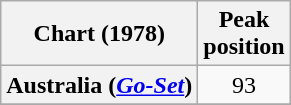<table class="wikitable sortable plainrowheaders">
<tr>
<th>Chart (1978)</th>
<th>Peak<br>position</th>
</tr>
<tr>
<th scope="row">Australia (<em><a href='#'>Go-Set</a></em>)</th>
<td style="text-align:center;">93</td>
</tr>
<tr>
</tr>
</table>
